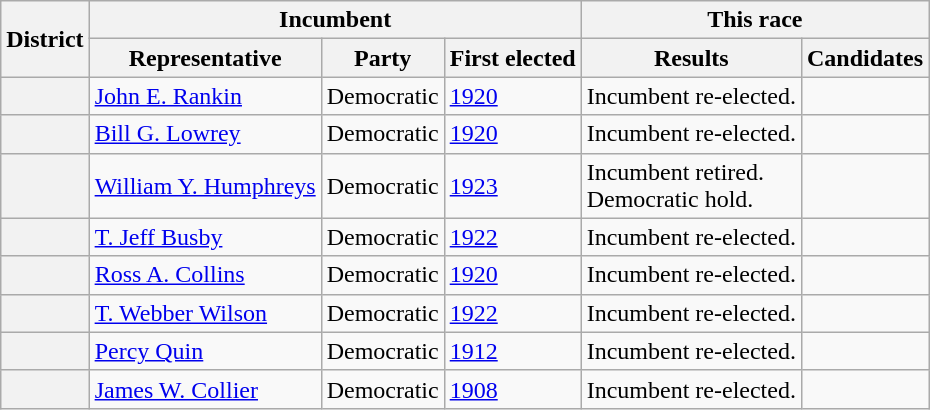<table class=wikitable>
<tr>
<th rowspan=2>District</th>
<th colspan=3>Incumbent</th>
<th colspan=2>This race</th>
</tr>
<tr>
<th>Representative</th>
<th>Party</th>
<th>First elected</th>
<th>Results</th>
<th>Candidates</th>
</tr>
<tr>
<th></th>
<td><a href='#'>John E. Rankin</a></td>
<td>Democratic</td>
<td><a href='#'>1920</a></td>
<td>Incumbent re-elected.</td>
<td nowrap></td>
</tr>
<tr>
<th></th>
<td><a href='#'>Bill G. Lowrey</a></td>
<td>Democratic</td>
<td><a href='#'>1920</a></td>
<td>Incumbent re-elected.</td>
<td nowrap></td>
</tr>
<tr>
<th></th>
<td><a href='#'>William Y. Humphreys</a></td>
<td>Democratic</td>
<td><a href='#'>1923 </a></td>
<td>Incumbent retired.<br>Democratic hold.</td>
<td nowrap></td>
</tr>
<tr>
<th></th>
<td><a href='#'>T. Jeff Busby</a></td>
<td>Democratic</td>
<td><a href='#'>1922</a></td>
<td>Incumbent re-elected.</td>
<td nowrap></td>
</tr>
<tr>
<th></th>
<td><a href='#'>Ross A. Collins</a></td>
<td>Democratic</td>
<td><a href='#'>1920</a></td>
<td>Incumbent re-elected.</td>
<td nowrap></td>
</tr>
<tr>
<th></th>
<td><a href='#'>T. Webber Wilson</a></td>
<td>Democratic</td>
<td><a href='#'>1922</a></td>
<td>Incumbent re-elected.</td>
<td nowrap></td>
</tr>
<tr>
<th></th>
<td><a href='#'>Percy Quin</a></td>
<td>Democratic</td>
<td><a href='#'>1912</a></td>
<td>Incumbent re-elected.</td>
<td nowrap></td>
</tr>
<tr>
<th></th>
<td><a href='#'>James W. Collier</a></td>
<td>Democratic</td>
<td><a href='#'>1908</a></td>
<td>Incumbent re-elected.</td>
<td nowrap></td>
</tr>
</table>
